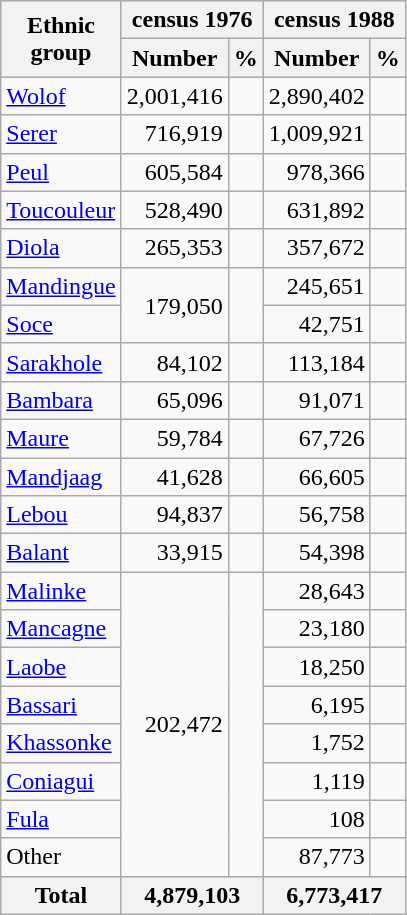<table class="wikitable" style="text-align: right;">
<tr bgcolor="#e0e0e0">
<th rowspan="2">Ethnic<br>group</th>
<th colspan="2">census 1976 </th>
<th colspan="2">census 1988</th>
</tr>
<tr bgcolor="#e0e0e0">
<th>Number</th>
<th>%</th>
<th>Number</th>
<th>%</th>
</tr>
<tr>
<td align="left"><a href='#'>Wolof</a></td>
<td>2,001,416</td>
<td></td>
<td>2,890,402</td>
<td></td>
</tr>
<tr>
<td align="left"><a href='#'>Serer</a></td>
<td>716,919</td>
<td></td>
<td>1,009,921</td>
<td></td>
</tr>
<tr>
<td align="left"><a href='#'>Peul</a></td>
<td>605,584</td>
<td></td>
<td>978,366</td>
<td></td>
</tr>
<tr>
<td align="left"><a href='#'>Toucouleur</a></td>
<td>528,490</td>
<td></td>
<td>631,892</td>
<td></td>
</tr>
<tr>
<td align="left"><a href='#'>Diola</a></td>
<td>265,353</td>
<td></td>
<td>357,672</td>
<td></td>
</tr>
<tr>
<td align="left"><a href='#'>Mandingue</a></td>
<td rowspan="2">179,050</td>
<td rowspan="2"></td>
<td>245,651</td>
<td></td>
</tr>
<tr>
<td align="left"><a href='#'>Soce</a></td>
<td>42,751</td>
<td></td>
</tr>
<tr>
<td align="left"><a href='#'>Sarakhole</a></td>
<td>84,102</td>
<td></td>
<td>113,184</td>
<td></td>
</tr>
<tr>
<td align="left"><a href='#'>Bambara</a></td>
<td>65,096</td>
<td></td>
<td>91,071</td>
<td></td>
</tr>
<tr>
<td align="left"><a href='#'>Maure</a></td>
<td>59,784</td>
<td></td>
<td>67,726</td>
<td></td>
</tr>
<tr>
<td align="left"><a href='#'>Mandjaag</a></td>
<td>41,628</td>
<td></td>
<td>66,605</td>
<td></td>
</tr>
<tr>
<td align="left"><a href='#'>Lebou</a></td>
<td>94,837</td>
<td></td>
<td>56,758</td>
<td></td>
</tr>
<tr>
<td align="left"><a href='#'>Balant</a></td>
<td>33,915</td>
<td></td>
<td>54,398</td>
<td></td>
</tr>
<tr>
<td align="left"><a href='#'>Malinke</a></td>
<td rowspan="8">202,472</td>
<td rowspan="8"></td>
<td>28,643</td>
<td></td>
</tr>
<tr>
<td align="left"><a href='#'>Mancagne</a></td>
<td>23,180</td>
<td></td>
</tr>
<tr>
<td align="left"><a href='#'>Laobe</a></td>
<td>18,250</td>
<td></td>
</tr>
<tr>
<td align="left"><a href='#'>Bassari</a></td>
<td>6,195</td>
<td></td>
</tr>
<tr>
<td align="left"><a href='#'>Khassonke</a></td>
<td>1,752</td>
<td></td>
</tr>
<tr>
<td align="left"><a href='#'>Coniagui</a></td>
<td>1,119</td>
<td></td>
</tr>
<tr>
<td align="left"><a href='#'>Fula</a></td>
<td>108</td>
<td></td>
</tr>
<tr>
<td align="left">Other</td>
<td>87,773</td>
<td></td>
</tr>
<tr bgcolor="#e0e0e0">
<th align="left">Total</th>
<th colspan="2">4,879,103</th>
<th colspan="2">6,773,417</th>
</tr>
</table>
